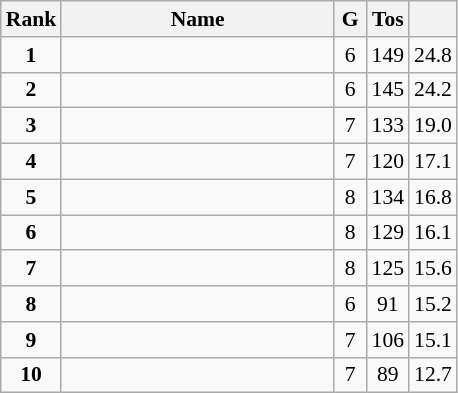<table class="wikitable" style="text-align:center; font-size:90%;">
<tr>
<th width=10px>Rank</th>
<th width=175px>Name</th>
<th width=15px>G</th>
<th width=10px>Tos</th>
<th width=10px></th>
</tr>
<tr>
<td><strong>1</strong></td>
<td align=left><strong></strong></td>
<td>6</td>
<td>149</td>
<td>24.8</td>
</tr>
<tr>
<td><strong>2</strong></td>
<td align=left></td>
<td>6</td>
<td>145</td>
<td>24.2</td>
</tr>
<tr>
<td><strong>3</strong></td>
<td align=left></td>
<td>7</td>
<td>133</td>
<td>19.0</td>
</tr>
<tr>
<td><strong>4</strong></td>
<td align=left></td>
<td>7</td>
<td>120</td>
<td>17.1</td>
</tr>
<tr>
<td><strong>5</strong></td>
<td align=left></td>
<td>8</td>
<td>134</td>
<td>16.8</td>
</tr>
<tr>
<td><strong>6</strong></td>
<td align=left></td>
<td>8</td>
<td>129</td>
<td>16.1</td>
</tr>
<tr>
<td><strong>7</strong></td>
<td align=left></td>
<td>8</td>
<td>125</td>
<td>15.6</td>
</tr>
<tr>
<td><strong>8</strong></td>
<td align=left></td>
<td>6</td>
<td>91</td>
<td>15.2</td>
</tr>
<tr>
<td><strong>9</strong></td>
<td align=left></td>
<td>7</td>
<td>106</td>
<td>15.1</td>
</tr>
<tr>
<td><strong>10</strong></td>
<td align=left></td>
<td>7</td>
<td>89</td>
<td>12.7</td>
</tr>
</table>
